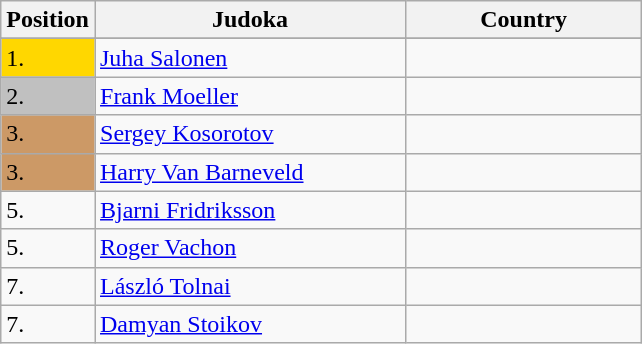<table class="wikitable">
<tr>
<th width="10">Position</th>
<th width="200">Judoka</th>
<th width="150">Country</th>
</tr>
<tr>
</tr>
<tr>
<td style="background-color:gold">1.</td>
<td><a href='#'>Juha Salonen</a></td>
<td></td>
</tr>
<tr>
<td style="background-color:silver">2.</td>
<td><a href='#'>Frank Moeller</a></td>
<td></td>
</tr>
<tr>
<td style="background-color:#CC9966">3.</td>
<td><a href='#'>Sergey Kosorotov</a></td>
<td></td>
</tr>
<tr>
<td style="background-color:#CC9966">3.</td>
<td><a href='#'>Harry Van Barneveld</a></td>
<td></td>
</tr>
<tr>
<td>5.</td>
<td><a href='#'>Bjarni Fridriksson</a></td>
<td></td>
</tr>
<tr>
<td>5.</td>
<td><a href='#'>Roger Vachon</a></td>
<td></td>
</tr>
<tr>
<td>7.</td>
<td><a href='#'>László Tolnai</a></td>
<td></td>
</tr>
<tr>
<td>7.</td>
<td><a href='#'>Damyan Stoikov</a></td>
<td></td>
</tr>
</table>
